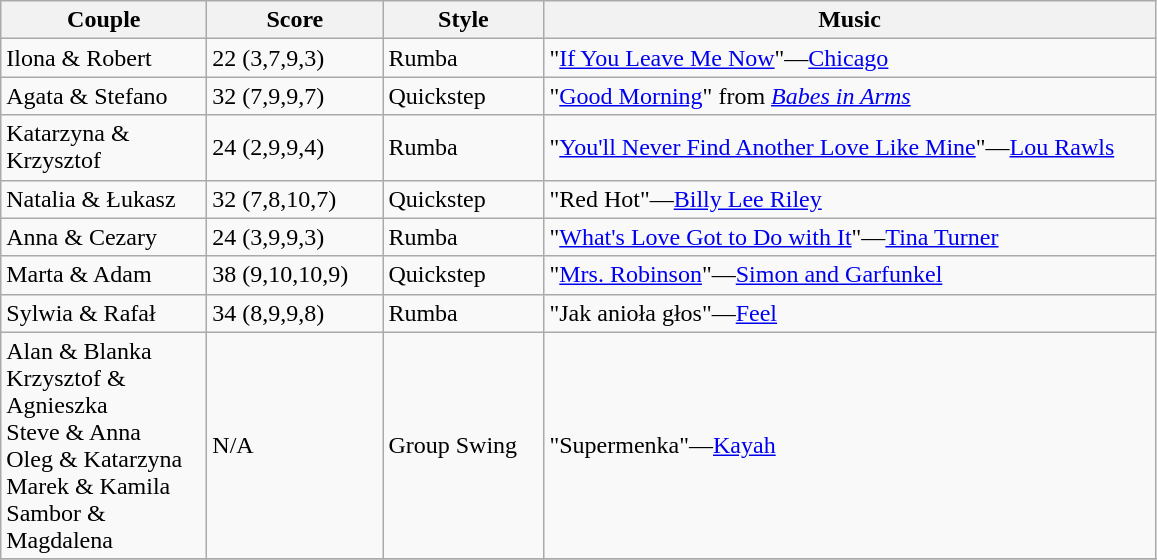<table class="wikitable">
<tr>
<th width="130">Couple</th>
<th width="110">Score</th>
<th width="100">Style</th>
<th width="400">Music</th>
</tr>
<tr>
<td>Ilona & Robert</td>
<td>22 (3,7,9,3)</td>
<td>Rumba</td>
<td>"<a href='#'>If You Leave Me Now</a>"—<a href='#'>Chicago</a></td>
</tr>
<tr>
<td>Agata & Stefano</td>
<td>32 (7,9,9,7)</td>
<td>Quickstep</td>
<td>"<a href='#'>Good Morning</a>" from <em><a href='#'>Babes in Arms</a></em></td>
</tr>
<tr>
<td>Katarzyna & Krzysztof</td>
<td>24 (2,9,9,4)</td>
<td>Rumba</td>
<td>"<a href='#'>You'll Never Find Another Love Like Mine</a>"—<a href='#'>Lou Rawls</a></td>
</tr>
<tr>
<td>Natalia & Łukasz</td>
<td>32 (7,8,10,7)</td>
<td>Quickstep</td>
<td>"Red Hot"—<a href='#'>Billy Lee Riley</a></td>
</tr>
<tr>
<td>Anna & Cezary</td>
<td>24 (3,9,9,3)</td>
<td>Rumba</td>
<td>"<a href='#'>What's Love Got to Do with It</a>"—<a href='#'>Tina Turner</a></td>
</tr>
<tr>
<td>Marta & Adam</td>
<td>38 (9,10,10,9)</td>
<td>Quickstep</td>
<td>"<a href='#'>Mrs. Robinson</a>"—<a href='#'>Simon and Garfunkel</a></td>
</tr>
<tr>
<td>Sylwia & Rafał</td>
<td>34 (8,9,9,8)</td>
<td>Rumba</td>
<td>"Jak anioła głos"—<a href='#'>Feel</a></td>
</tr>
<tr>
<td>Alan & Blanka<br>Krzysztof & Agnieszka<br>Steve & Anna<br>Oleg & Katarzyna<br>Marek & Kamila<br>Sambor & Magdalena<br></td>
<td>N/A</td>
<td>Group Swing</td>
<td>"Supermenka"—<a href='#'>Kayah</a></td>
</tr>
<tr>
</tr>
</table>
